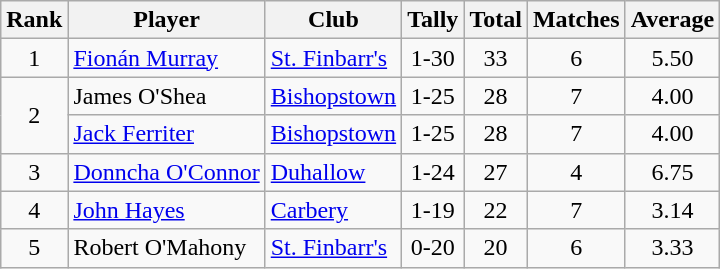<table class="wikitable">
<tr>
<th>Rank</th>
<th>Player</th>
<th>Club</th>
<th>Tally</th>
<th>Total</th>
<th>Matches</th>
<th>Average</th>
</tr>
<tr>
<td rowspan="1" style="text-align:center;">1</td>
<td><a href='#'>Fionán Murray</a></td>
<td><a href='#'>St. Finbarr's</a></td>
<td align=center>1-30</td>
<td align=center>33</td>
<td align=center>6</td>
<td align=center>5.50</td>
</tr>
<tr>
<td rowspan="2" style="text-align:center;">2</td>
<td>James O'Shea</td>
<td><a href='#'>Bishopstown</a></td>
<td align=center>1-25</td>
<td align=center>28</td>
<td align=center>7</td>
<td align=center>4.00</td>
</tr>
<tr>
<td><a href='#'>Jack Ferriter</a></td>
<td><a href='#'>Bishopstown</a></td>
<td align=center>1-25</td>
<td align=center>28</td>
<td align=center>7</td>
<td align=center>4.00</td>
</tr>
<tr>
<td rowspan="1" style="text-align:center;">3</td>
<td><a href='#'>Donncha O'Connor</a></td>
<td><a href='#'>Duhallow</a></td>
<td align=center>1-24</td>
<td align=center>27</td>
<td align=center>4</td>
<td align=center>6.75</td>
</tr>
<tr>
<td rowspan="1" style="text-align:center;">4</td>
<td><a href='#'>John Hayes</a></td>
<td><a href='#'>Carbery</a></td>
<td align=center>1-19</td>
<td align=center>22</td>
<td align=center>7</td>
<td align=center>3.14</td>
</tr>
<tr>
<td rowspan="1" style="text-align:center;">5</td>
<td>Robert O'Mahony</td>
<td><a href='#'>St. Finbarr's</a></td>
<td align=center>0-20</td>
<td align=center>20</td>
<td align=center>6</td>
<td align=center>3.33</td>
</tr>
</table>
